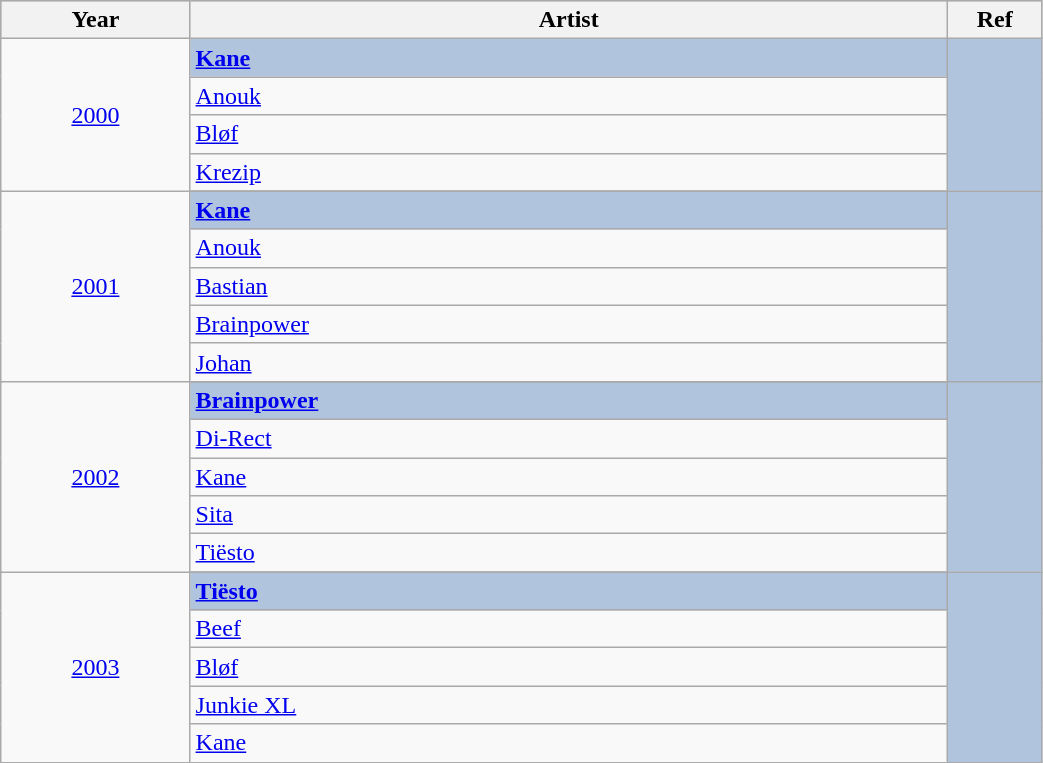<table class="wikitable" style="width:55%;">
<tr style="background:#bebebe;">
<th style="width:10%;">Year</th>
<th style="width:40%;">Artist</th>
<th style="width:5%;">Ref</th>
</tr>
<tr>
<td rowspan="4" align="center"><a href='#'>2000</a></td>
<td style="background:#B0C4DE"><strong><a href='#'>Kane</a></strong></td>
<td style="background:#B0C4DE" rowspan="5" align="center"></td>
</tr>
<tr>
<td><a href='#'>Anouk</a></td>
</tr>
<tr>
<td><a href='#'>Bløf</a></td>
</tr>
<tr>
<td><a href='#'>Krezip</a></td>
</tr>
<tr>
<td rowspan="6" align="center"><a href='#'>2001</a></td>
</tr>
<tr style="background:#B0C4DE">
<td><strong><a href='#'>Kane</a></strong></td>
<td rowspan="6" align="center"></td>
</tr>
<tr>
<td><a href='#'>Anouk</a></td>
</tr>
<tr>
<td><a href='#'>Bastian</a></td>
</tr>
<tr>
<td><a href='#'>Brainpower</a></td>
</tr>
<tr>
<td><a href='#'>Johan</a></td>
</tr>
<tr>
<td rowspan="6" align="center"><a href='#'>2002</a></td>
</tr>
<tr style="background:#B0C4DE">
<td><strong><a href='#'>Brainpower</a></strong></td>
<td rowspan="6" align="center"></td>
</tr>
<tr>
<td><a href='#'>Di-Rect</a></td>
</tr>
<tr>
<td><a href='#'>Kane</a></td>
</tr>
<tr>
<td><a href='#'>Sita</a></td>
</tr>
<tr>
<td><a href='#'>Tiësto</a></td>
</tr>
<tr>
<td rowspan="6" align="center"><a href='#'>2003</a></td>
</tr>
<tr style="background:#B0C4DE">
<td><strong><a href='#'>Tiësto</a></strong></td>
<td rowspan="6" align="center"></td>
</tr>
<tr>
<td><a href='#'>Beef</a></td>
</tr>
<tr>
<td><a href='#'>Bløf</a></td>
</tr>
<tr>
<td><a href='#'>Junkie XL</a></td>
</tr>
<tr>
<td><a href='#'>Kane</a></td>
</tr>
</table>
